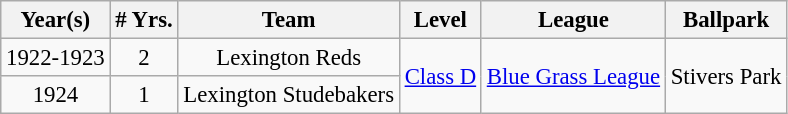<table class="wikitable" style="text-align:center; font-size: 95%;">
<tr>
<th>Year(s)</th>
<th># Yrs.</th>
<th>Team</th>
<th>Level</th>
<th>League</th>
<th>Ballpark</th>
</tr>
<tr>
<td>1922-1923</td>
<td>2</td>
<td>Lexington Reds</td>
<td rowspan=2><a href='#'>Class D</a></td>
<td rowspan=2><a href='#'>Blue Grass League</a></td>
<td Rowspan=2>Stivers Park</td>
</tr>
<tr>
<td>1924</td>
<td>1</td>
<td>Lexington Studebakers</td>
</tr>
</table>
